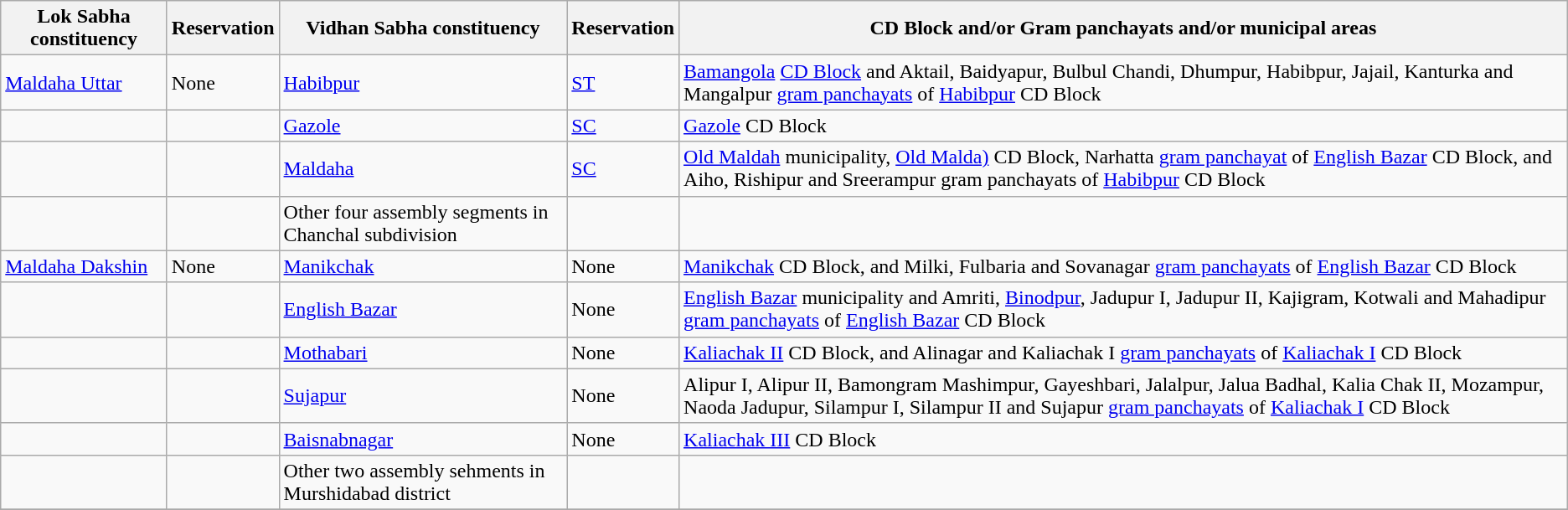<table class="wikitable sortable">
<tr>
<th>Lok Sabha constituency</th>
<th>Reservation</th>
<th>Vidhan Sabha constituency</th>
<th>Reservation</th>
<th>CD Block and/or Gram panchayats and/or municipal areas</th>
</tr>
<tr>
<td><a href='#'>Maldaha Uttar</a></td>
<td>None</td>
<td><a href='#'>Habibpur</a></td>
<td><a href='#'>ST</a></td>
<td><a href='#'>Bamangola</a> <a href='#'>CD Block</a>  and Aktail, Baidyapur, Bulbul Chandi, Dhumpur, Habibpur, Jajail, Kanturka and Mangalpur <a href='#'>gram panchayats</a> of <a href='#'>Habibpur</a> CD Block</td>
</tr>
<tr>
<td></td>
<td></td>
<td><a href='#'>Gazole</a></td>
<td><a href='#'>SC</a></td>
<td><a href='#'>Gazole</a> CD Block</td>
</tr>
<tr>
<td></td>
<td></td>
<td><a href='#'>Maldaha</a></td>
<td><a href='#'>SC</a></td>
<td><a href='#'>Old Maldah</a> municipality, <a href='#'>Old Malda)</a> CD Block, Narhatta <a href='#'>gram panchayat</a> of <a href='#'>English Bazar</a> CD Block, and Aiho, Rishipur and Sreerampur gram panchayats of <a href='#'>Habibpur</a> CD Block</td>
</tr>
<tr>
<td></td>
<td></td>
<td>Other four assembly segments in Chanchal subdivision</td>
<td></td>
<td></td>
</tr>
<tr>
<td><a href='#'>Maldaha Dakshin</a></td>
<td>None</td>
<td><a href='#'>Manikchak</a></td>
<td>None</td>
<td><a href='#'>Manikchak</a> CD Block, and Milki, Fulbaria and Sovanagar  <a href='#'>gram panchayats</a> of <a href='#'>English Bazar</a> CD Block</td>
</tr>
<tr>
<td></td>
<td></td>
<td><a href='#'>English Bazar</a></td>
<td>None</td>
<td><a href='#'>English Bazar</a> municipality and Amriti, <a href='#'>Binodpur</a>, Jadupur I, Jadupur II, Kajigram, Kotwali and Mahadipur <a href='#'>gram panchayats</a> of <a href='#'>English Bazar</a> CD Block</td>
</tr>
<tr>
<td></td>
<td></td>
<td><a href='#'>Mothabari</a></td>
<td>None</td>
<td><a href='#'>Kaliachak II</a> CD Block, and  Alinagar and Kaliachak I <a href='#'>gram panchayats</a> of <a href='#'>Kaliachak I</a> CD Block</td>
</tr>
<tr>
<td></td>
<td></td>
<td><a href='#'>Sujapur</a></td>
<td>None</td>
<td>Alipur I, Alipur II, Bamongram Mashimpur, Gayeshbari, Jalalpur, Jalua Badhal, Kalia Chak II, Mozampur, Naoda Jadupur, Silampur I, Silampur II and Sujapur <a href='#'>gram panchayats</a> of <a href='#'>Kaliachak I</a> CD Block</td>
</tr>
<tr>
<td></td>
<td></td>
<td><a href='#'>Baisnabnagar</a></td>
<td>None</td>
<td><a href='#'>Kaliachak III</a> CD Block</td>
</tr>
<tr>
<td></td>
<td></td>
<td>Other two assembly sehments in Murshidabad district</td>
<td></td>
<td></td>
</tr>
<tr>
</tr>
</table>
